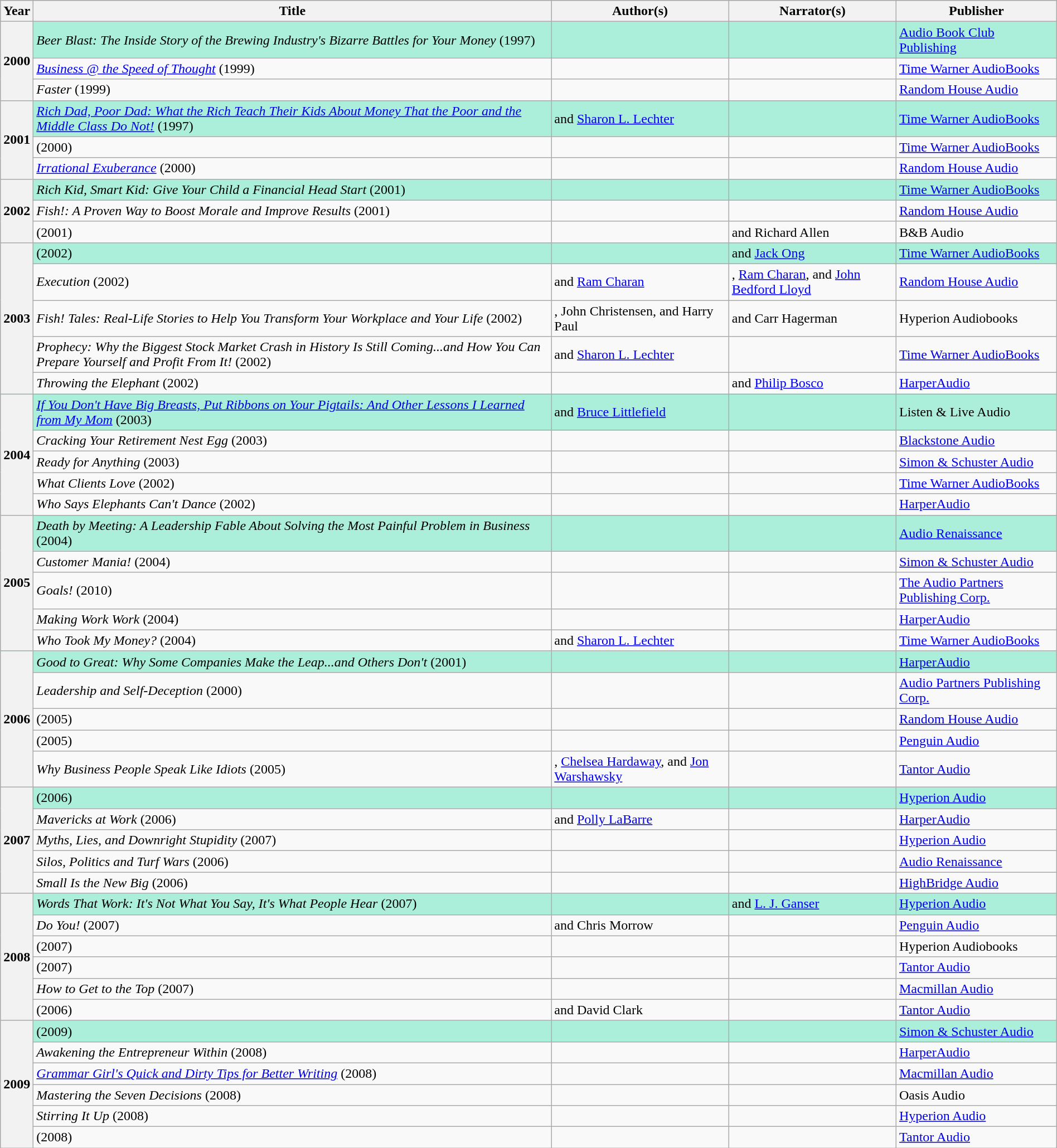<table class="wikitable sortable mw-collapsible" style="width:100%">
<tr bgcolor="#bebebe">
<th scope=“col” width=“4%”>Year</th>
<th scope=“col” width=“24%”>Title</th>
<th scope=“col” width=“24%”>Author(s)</th>
<th scope=“col” width=“24%”>Narrator(s)</th>
<th scope=“col” width=“24%”>Publisher</th>
</tr>
<tr style= background:#ABEED9>
<th rowspan="3">2000<br></th>
<td><em>Beer Blast: The Inside Story of the Brewing Industry's Bizarre Battles for Your Money</em> (1997)</td>
<td></td>
<td></td>
<td><a href='#'>Audio Book Club Publishing</a></td>
</tr>
<tr>
<td><em><a href='#'>Business @ the Speed of Thought</a></em> (1999)</td>
<td></td>
<td></td>
<td><a href='#'>Time Warner AudioBooks</a></td>
</tr>
<tr>
<td><em>Faster</em> (1999)</td>
<td></td>
<td></td>
<td><a href='#'>Random House Audio</a></td>
</tr>
<tr style= background:#ABEED9>
<th rowspan="3">2001<br></th>
<td><em><a href='#'>Rich Dad, Poor Dad: What the Rich Teach Their Kids About Money That the Poor and the Middle Class Do Not!</a></em> (1997)</td>
<td> and <a href='#'>Sharon L. Lechter</a></td>
<td></td>
<td><a href='#'>Time Warner AudioBooks</a></td>
</tr>
<tr>
<td> (2000)</td>
<td></td>
<td></td>
<td><a href='#'>Time Warner AudioBooks</a></td>
</tr>
<tr>
<td><em><a href='#'>Irrational Exuberance</a></em> (2000)</td>
<td></td>
<td></td>
<td><a href='#'>Random House Audio</a></td>
</tr>
<tr style= background:#ABEED9>
<th rowspan="3">2002<br></th>
<td><em>Rich Kid, Smart Kid: Give Your Child a Financial Head Start</em> (2001)</td>
<td></td>
<td></td>
<td><a href='#'>Time Warner AudioBooks</a></td>
</tr>
<tr>
<td><em>Fish!: A Proven Way to Boost Morale and Improve Results</em> (2001)</td>
<td></td>
<td></td>
<td><a href='#'>Random House Audio</a></td>
</tr>
<tr>
<td> (2001)</td>
<td></td>
<td> and Richard Allen</td>
<td>B&B Audio</td>
</tr>
<tr style= background:#ABEED9>
<th rowspan="5">2003<br></th>
<td> (2002)</td>
<td></td>
<td> and <a href='#'>Jack Ong</a></td>
<td><a href='#'>Time Warner AudioBooks</a></td>
</tr>
<tr>
<td><em>Execution</em> (2002)</td>
<td> and <a href='#'>Ram Charan</a></td>
<td>, <a href='#'>Ram Charan</a>, and <a href='#'>John Bedford Lloyd</a></td>
<td><a href='#'>Random House Audio</a></td>
</tr>
<tr>
<td><em>Fish! Tales: Real-Life Stories to Help You Transform Your Workplace and Your Life</em> (2002)</td>
<td>, John Christensen, and Harry Paul</td>
<td> and Carr Hagerman</td>
<td>Hyperion Audiobooks</td>
</tr>
<tr>
<td><em>Prophecy: Why the Biggest Stock Market Crash in History Is Still Coming...and How You Can Prepare Yourself and Profit From It!</em> (2002)</td>
<td> and <a href='#'>Sharon L. Lechter</a></td>
<td></td>
<td><a href='#'>Time Warner AudioBooks</a></td>
</tr>
<tr>
<td><em>Throwing the Elephant</em> (2002)</td>
<td></td>
<td> and <a href='#'>Philip Bosco</a></td>
<td><a href='#'>HarperAudio</a></td>
</tr>
<tr style= background:#ABEED9>
<th rowspan="5">2004<br></th>
<td><em><a href='#'>If You Don't Have Big Breasts, Put Ribbons on Your Pigtails: And Other Lessons I Learned from My Mom</a></em> (2003)</td>
<td> and <a href='#'>Bruce Littlefield</a></td>
<td></td>
<td>Listen & Live Audio</td>
</tr>
<tr>
<td><em>Cracking Your Retirement Nest Egg</em> (2003)</td>
<td></td>
<td></td>
<td><a href='#'>Blackstone Audio</a></td>
</tr>
<tr>
<td><em>Ready for Anything</em> (2003)</td>
<td></td>
<td></td>
<td><a href='#'>Simon & Schuster Audio</a></td>
</tr>
<tr>
<td><em>What Clients Love</em> (2002)</td>
<td></td>
<td></td>
<td><a href='#'>Time Warner AudioBooks</a></td>
</tr>
<tr>
<td><em>Who Says Elephants Can't Dance</em> (2002)</td>
<td></td>
<td></td>
<td><a href='#'>HarperAudio</a></td>
</tr>
<tr style= background:#ABEED9>
<th rowspan="5">2005<br></th>
<td><em>Death by Meeting: A Leadership Fable About Solving the Most Painful Problem in Business</em> (2004)</td>
<td></td>
<td></td>
<td><a href='#'>Audio Renaissance</a></td>
</tr>
<tr>
<td><em>Customer Mania!</em> (2004)</td>
<td></td>
<td></td>
<td><a href='#'>Simon & Schuster Audio</a></td>
</tr>
<tr>
<td><em>Goals!</em> (2010)</td>
<td></td>
<td></td>
<td><a href='#'>The Audio Partners Publishing Corp.</a></td>
</tr>
<tr>
<td><em>Making Work Work</em> (2004)</td>
<td></td>
<td></td>
<td><a href='#'>HarperAudio</a></td>
</tr>
<tr>
<td><em>Who Took My Money?</em> (2004)</td>
<td> and <a href='#'>Sharon L. Lechter</a></td>
<td></td>
<td><a href='#'>Time Warner AudioBooks</a></td>
</tr>
<tr style= background:#ABEED9>
<th rowspan="5">2006<br></th>
<td><em>Good to Great: Why Some Companies Make the Leap...and Others Don't</em> (2001)</td>
<td></td>
<td></td>
<td><a href='#'>HarperAudio</a></td>
</tr>
<tr>
<td><em>Leadership and Self-Deception</em> (2000)</td>
<td></td>
<td></td>
<td><a href='#'>Audio Partners Publishing Corp.</a></td>
</tr>
<tr>
<td> (2005)</td>
<td></td>
<td></td>
<td><a href='#'>Random House Audio</a></td>
</tr>
<tr>
<td> (2005)</td>
<td></td>
<td></td>
<td><a href='#'>Penguin Audio</a></td>
</tr>
<tr>
<td><em>Why Business People Speak Like Idiots</em> (2005)</td>
<td>, <a href='#'>Chelsea Hardaway</a>, and <a href='#'>Jon Warshawsky</a></td>
<td></td>
<td><a href='#'>Tantor Audio</a></td>
</tr>
<tr style= background:#ABEED9>
<th rowspan="5">2007<br></th>
<td> (2006)</td>
<td></td>
<td></td>
<td><a href='#'>Hyperion Audio</a></td>
</tr>
<tr>
<td><em>Mavericks at Work</em> (2006)</td>
<td> and <a href='#'>Polly LaBarre</a></td>
<td></td>
<td><a href='#'>HarperAudio</a></td>
</tr>
<tr>
<td><em>Myths, Lies, and Downright Stupidity</em> (2007)</td>
<td></td>
<td></td>
<td><a href='#'>Hyperion Audio</a></td>
</tr>
<tr>
<td><em>Silos, Politics and Turf Wars</em> (2006)</td>
<td></td>
<td></td>
<td><a href='#'>Audio Renaissance</a></td>
</tr>
<tr>
<td><em>Small Is the New Big</em> (2006)</td>
<td></td>
<td></td>
<td><a href='#'>HighBridge Audio</a></td>
</tr>
<tr style= background:#ABEED9>
<th rowspan="6">2008<br></th>
<td><em>Words That Work: It's Not What You Say, It's What People Hear</em> (2007)</td>
<td></td>
<td> and <a href='#'>L. J. Ganser</a></td>
<td><a href='#'>Hyperion Audio</a></td>
</tr>
<tr>
<td><em>Do You!</em> (2007)</td>
<td> and Chris Morrow</td>
<td></td>
<td><a href='#'>Penguin Audio</a></td>
</tr>
<tr>
<td> (2007)</td>
<td></td>
<td></td>
<td>Hyperion Audiobooks</td>
</tr>
<tr>
<td> (2007)</td>
<td></td>
<td></td>
<td><a href='#'>Tantor Audio</a></td>
</tr>
<tr>
<td><em>How to Get to the Top</em> (2007)</td>
<td></td>
<td></td>
<td><a href='#'>Macmillan Audio</a></td>
</tr>
<tr>
<td> (2006)</td>
<td> and David Clark</td>
<td></td>
<td><a href='#'>Tantor Audio</a></td>
</tr>
<tr style= background:#ABEED9>
<th rowspan="6">2009<br></th>
<td> (2009)</td>
<td></td>
<td></td>
<td><a href='#'>Simon & Schuster Audio</a></td>
</tr>
<tr>
<td><em>Awakening the Entrepreneur Within</em> (2008)</td>
<td></td>
<td></td>
<td><a href='#'>HarperAudio</a></td>
</tr>
<tr>
<td><em><a href='#'>Grammar Girl's Quick and Dirty Tips for Better Writing</a></em> (2008)</td>
<td></td>
<td></td>
<td><a href='#'>Macmillan Audio</a></td>
</tr>
<tr>
<td><em>Mastering the Seven Decisions</em> (2008)</td>
<td></td>
<td></td>
<td>Oasis Audio</td>
</tr>
<tr>
<td><em>Stirring It Up</em> (2008)</td>
<td></td>
<td></td>
<td><a href='#'>Hyperion Audio</a></td>
</tr>
<tr>
<td> (2008)</td>
<td></td>
<td></td>
<td><a href='#'>Tantor Audio</a></td>
</tr>
</table>
